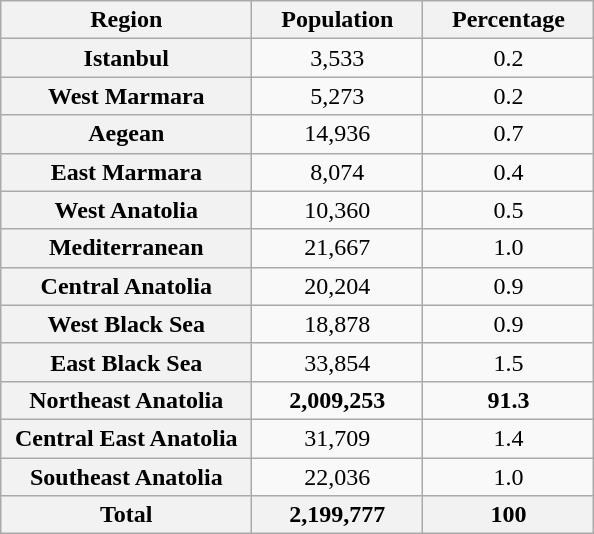<table class="wikitable">
<tr>
<th style="width:120pt;">Region</th>
<th style="width:80pt;">Population</th>
<th style="width:80pt;">Percentage</th>
</tr>
<tr>
<th style="width:120pt;">Istanbul</th>
<td style="text-align:center;">3,533</td>
<td style="text-align:center;">0.2</td>
</tr>
<tr>
<th style="width:120pt;">West Marmara</th>
<td style="text-align:center;">5,273</td>
<td style="text-align:center;">0.2</td>
</tr>
<tr>
<th style="width:120pt;">Aegean</th>
<td style="text-align:center;">14,936</td>
<td style="text-align:center;">0.7</td>
</tr>
<tr>
<th style="width:120pt;">East Marmara</th>
<td style="text-align:center;">8,074</td>
<td style="text-align:center;">0.4</td>
</tr>
<tr>
<th style="width:120pt;">West Anatolia</th>
<td style="text-align:center;">10,360</td>
<td style="text-align:center;">0.5</td>
</tr>
<tr>
<th style="width:120pt;">Mediterranean</th>
<td style="text-align:center;">21,667</td>
<td style="text-align:center;">1.0</td>
</tr>
<tr>
<th style="width:120pt;">Central Anatolia</th>
<td style="text-align:center;">20,204</td>
<td style="text-align:center;">0.9</td>
</tr>
<tr>
<th style="width:120pt;">West Black Sea</th>
<td style="text-align:center;">18,878</td>
<td style="text-align:center;">0.9</td>
</tr>
<tr>
<th style="width:120pt;">East Black Sea</th>
<td style="text-align:center;">33,854</td>
<td style="text-align:center;">1.5</td>
</tr>
<tr>
<th style="width:120pt;">Northeast Anatolia</th>
<td style="text-align:center;"><strong>2,009,253</strong></td>
<td style="text-align:center;"><strong>91.3</strong></td>
</tr>
<tr>
<th style="width:120pt;">Central East Anatolia</th>
<td style="text-align:center;">31,709</td>
<td style="text-align:center;">1.4</td>
</tr>
<tr>
<th style="width:120pt;">Southeast Anatolia</th>
<td style="text-align:center;">22,036</td>
<td style="text-align:center;">1.0</td>
</tr>
<tr>
<th style="width:120pt;">Total</th>
<th style="width:80pt;">2,199,777</th>
<th style="text-align:center;">100</th>
</tr>
</table>
